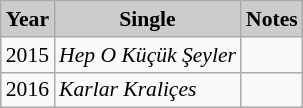<table class="wikitable" style="font-size:90%">
<tr>
<th style="background:#CCCCCC">Year</th>
<th style="background:#CCCCCC">Single</th>
<th style="background:#CCCCCC">Notes</th>
</tr>
<tr>
<td>2015</td>
<td><em>Hep O Küçük Şeyler</em></td>
<td></td>
</tr>
<tr>
<td>2016</td>
<td><em>Karlar Kraliçes</em></td>
<td></td>
</tr>
</table>
